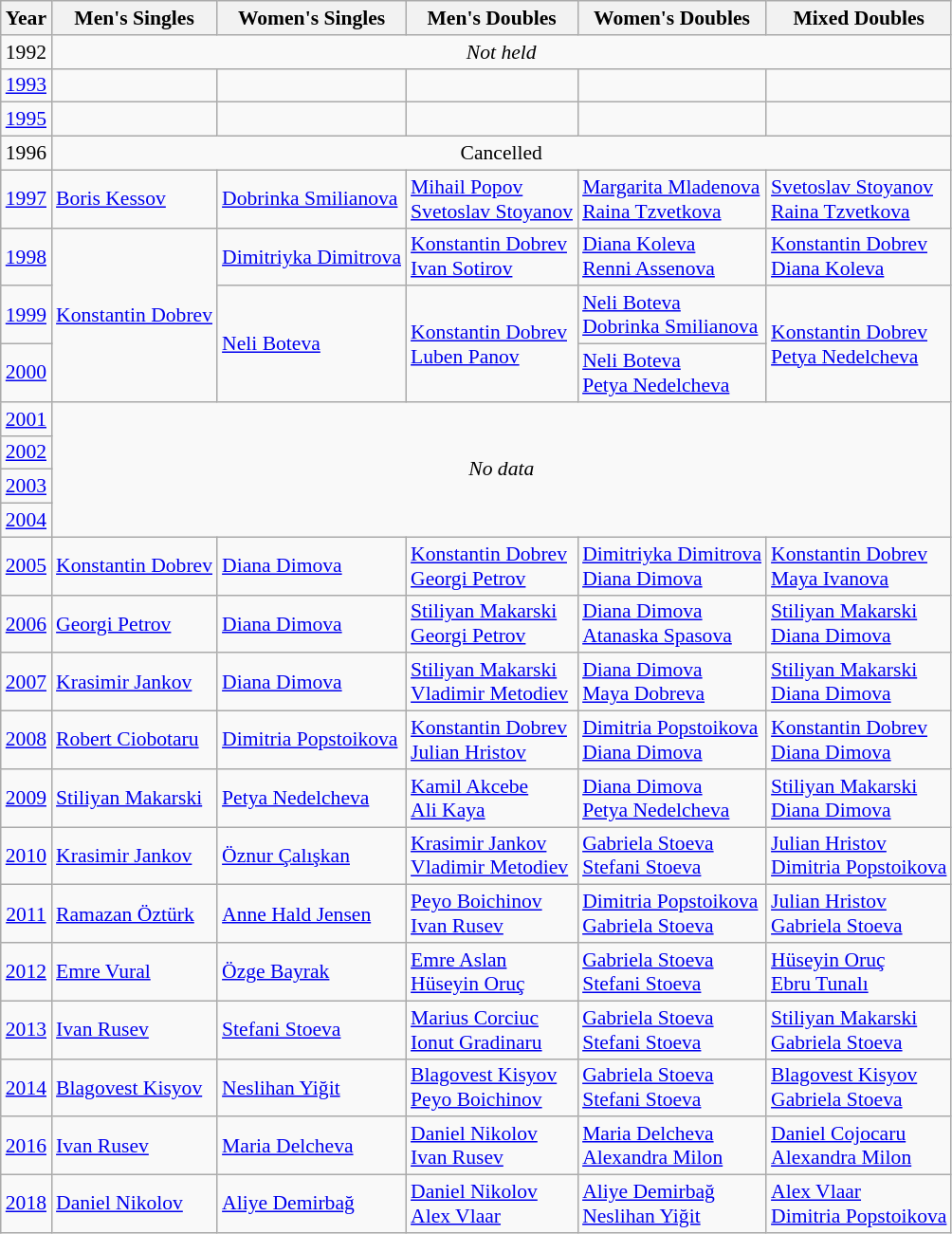<table class="wikitable" style="font-size:90%;">
<tr>
<th>Year</th>
<th>Men's Singles</th>
<th>Women's Singles</th>
<th>Men's Doubles</th>
<th>Women's Doubles</th>
<th>Mixed Doubles</th>
</tr>
<tr>
<td>1992</td>
<td colspan="5" align="center"><em>Not held</em></td>
</tr>
<tr>
<td><a href='#'>1993</a></td>
<td></td>
<td></td>
<td></td>
<td></td>
<td></td>
</tr>
<tr>
<td><a href='#'>1995</a></td>
<td></td>
<td></td>
<td></td>
<td></td>
<td></td>
</tr>
<tr>
<td>1996</td>
<td colspan="5" align="center">Cancelled</td>
</tr>
<tr>
<td><a href='#'>1997</a></td>
<td> <a href='#'>Boris Kessov</a></td>
<td> <a href='#'>Dobrinka Smilianova</a></td>
<td> <a href='#'>Mihail Popov</a><br> <a href='#'>Svetoslav Stoyanov</a></td>
<td> <a href='#'>Margarita Mladenova</a><br> <a href='#'>Raina Tzvetkova</a></td>
<td> <a href='#'>Svetoslav Stoyanov</a><br> <a href='#'>Raina Tzvetkova</a></td>
</tr>
<tr>
<td><a href='#'>1998</a></td>
<td rowspan="3"> <a href='#'>Konstantin Dobrev</a></td>
<td> <a href='#'>Dimitriyka Dimitrova</a></td>
<td> <a href='#'>Konstantin Dobrev</a><br> <a href='#'>Ivan Sotirov</a></td>
<td> <a href='#'>Diana Koleva</a><br> <a href='#'>Renni Assenova</a></td>
<td> <a href='#'>Konstantin Dobrev</a><br> <a href='#'>Diana Koleva</a></td>
</tr>
<tr>
<td><a href='#'>1999</a></td>
<td rowspan="2"> <a href='#'>Neli Boteva</a></td>
<td rowspan="2"> <a href='#'>Konstantin Dobrev</a><br> <a href='#'>Luben Panov</a></td>
<td> <a href='#'>Neli Boteva</a><br> <a href='#'>Dobrinka Smilianova</a></td>
<td rowspan="2"> <a href='#'>Konstantin Dobrev</a><br> <a href='#'>Petya Nedelcheva</a></td>
</tr>
<tr>
<td><a href='#'>2000</a></td>
<td> <a href='#'>Neli Boteva</a><br> <a href='#'>Petya Nedelcheva</a></td>
</tr>
<tr>
<td><a href='#'>2001</a></td>
<td colspan="5" rowspan="4" align="center"><em>No data</em></td>
</tr>
<tr>
<td><a href='#'>2002</a></td>
</tr>
<tr>
<td><a href='#'>2003</a></td>
</tr>
<tr>
<td><a href='#'>2004</a></td>
</tr>
<tr>
<td><a href='#'>2005</a></td>
<td> <a href='#'>Konstantin Dobrev</a></td>
<td> <a href='#'>Diana Dimova</a></td>
<td> <a href='#'>Konstantin Dobrev</a><br> <a href='#'>Georgi Petrov</a></td>
<td> <a href='#'>Dimitriyka Dimitrova</a><br> <a href='#'>Diana Dimova</a></td>
<td> <a href='#'>Konstantin Dobrev</a><br> <a href='#'>Maya Ivanova</a></td>
</tr>
<tr>
<td><a href='#'>2006</a></td>
<td> <a href='#'>Georgi Petrov</a></td>
<td> <a href='#'>Diana Dimova</a></td>
<td> <a href='#'>Stiliyan Makarski</a><br> <a href='#'>Georgi Petrov</a></td>
<td> <a href='#'>Diana Dimova</a><br> <a href='#'>Atanaska Spasova</a></td>
<td> <a href='#'>Stiliyan Makarski</a><br> <a href='#'>Diana Dimova</a></td>
</tr>
<tr>
<td><a href='#'>2007</a></td>
<td> <a href='#'>Krasimir Jankov</a></td>
<td> <a href='#'>Diana Dimova</a></td>
<td> <a href='#'>Stiliyan Makarski</a><br> <a href='#'>Vladimir Metodiev</a></td>
<td> <a href='#'>Diana Dimova</a><br> <a href='#'>Maya Dobreva</a></td>
<td> <a href='#'>Stiliyan Makarski</a><br> <a href='#'>Diana Dimova</a></td>
</tr>
<tr>
<td><a href='#'>2008</a></td>
<td> <a href='#'>Robert Ciobotaru</a></td>
<td> <a href='#'>Dimitria Popstoikova</a></td>
<td> <a href='#'>Konstantin Dobrev</a><br> <a href='#'>Julian Hristov</a></td>
<td> <a href='#'>Dimitria Popstoikova</a><br> <a href='#'>Diana Dimova</a></td>
<td> <a href='#'>Konstantin Dobrev</a><br> <a href='#'>Diana Dimova</a></td>
</tr>
<tr>
<td><a href='#'>2009</a></td>
<td> <a href='#'>Stiliyan Makarski</a></td>
<td> <a href='#'>Petya Nedelcheva</a></td>
<td> <a href='#'>Kamil Akcebe</a><br> <a href='#'>Ali Kaya</a></td>
<td> <a href='#'>Diana Dimova</a><br> <a href='#'>Petya Nedelcheva</a></td>
<td> <a href='#'>Stiliyan Makarski</a><br> <a href='#'>Diana Dimova</a></td>
</tr>
<tr>
<td align="center"><a href='#'>2010</a></td>
<td> <a href='#'>Krasimir Jankov</a></td>
<td> <a href='#'>Öznur Çalışkan</a></td>
<td> <a href='#'>Krasimir Jankov</a><br> <a href='#'>Vladimir Metodiev</a></td>
<td> <a href='#'>Gabriela Stoeva</a><br> <a href='#'>Stefani Stoeva</a></td>
<td> <a href='#'>Julian Hristov</a><br> <a href='#'>Dimitria Popstoikova</a></td>
</tr>
<tr>
<td align="center"><a href='#'>2011</a></td>
<td> <a href='#'>Ramazan Öztürk</a></td>
<td> <a href='#'>Anne Hald Jensen</a></td>
<td> <a href='#'>Peyo Boichinov</a><br> <a href='#'>Ivan Rusev</a></td>
<td> <a href='#'>Dimitria Popstoikova</a><br> <a href='#'>Gabriela Stoeva</a></td>
<td> <a href='#'>Julian Hristov</a><br> <a href='#'>Gabriela Stoeva</a></td>
</tr>
<tr>
<td align="center"><a href='#'>2012</a></td>
<td> <a href='#'>Emre Vural</a></td>
<td> <a href='#'>Özge Bayrak</a></td>
<td> <a href='#'>Emre Aslan</a><br> <a href='#'>Hüseyin Oruç</a></td>
<td> <a href='#'>Gabriela Stoeva</a><br> <a href='#'>Stefani Stoeva</a></td>
<td> <a href='#'>Hüseyin Oruç</a><br> <a href='#'>Ebru Tunalı</a></td>
</tr>
<tr>
<td><a href='#'>2013</a></td>
<td> <a href='#'>Ivan Rusev</a></td>
<td> <a href='#'>Stefani Stoeva</a></td>
<td> <a href='#'>Marius Corciuc</a><br> <a href='#'>Ionut Gradinaru</a></td>
<td> <a href='#'>Gabriela Stoeva</a><br> <a href='#'>Stefani Stoeva</a></td>
<td> <a href='#'>Stiliyan Makarski</a><br> <a href='#'>Gabriela Stoeva</a></td>
</tr>
<tr>
<td align="center"><a href='#'>2014</a></td>
<td> <a href='#'>Blagovest Kisyov</a></td>
<td> <a href='#'>Neslihan Yiğit</a></td>
<td> <a href='#'>Blagovest Kisyov</a><br> <a href='#'>Peyo Boichinov</a></td>
<td> <a href='#'>Gabriela Stoeva</a><br> <a href='#'>Stefani Stoeva</a></td>
<td> <a href='#'>Blagovest Kisyov</a><br> <a href='#'>Gabriela Stoeva</a></td>
</tr>
<tr>
<td><a href='#'>2016</a></td>
<td> <a href='#'>Ivan Rusev</a></td>
<td> <a href='#'>Maria Delcheva</a></td>
<td> <a href='#'>Daniel Nikolov</a><br> <a href='#'>Ivan Rusev</a></td>
<td> <a href='#'>Maria Delcheva</a><br> <a href='#'>Alexandra Milon</a></td>
<td> <a href='#'>Daniel Cojocaru</a><br> <a href='#'>Alexandra Milon</a></td>
</tr>
<tr>
<td><a href='#'>2018</a></td>
<td> <a href='#'>Daniel Nikolov</a></td>
<td> <a href='#'>Aliye Demirbağ</a></td>
<td> <a href='#'>Daniel Nikolov</a><br> <a href='#'>Alex Vlaar</a></td>
<td> <a href='#'>Aliye Demirbağ</a><br> <a href='#'>Neslihan Yiğit</a></td>
<td> <a href='#'>Alex Vlaar</a><br> <a href='#'>Dimitria Popstoikova</a></td>
</tr>
</table>
